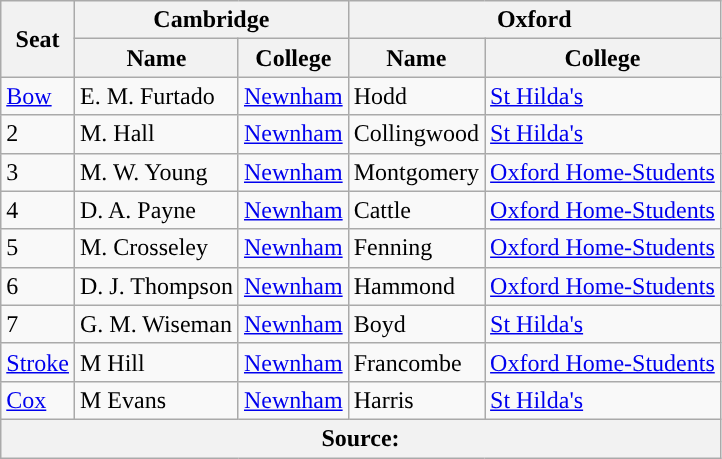<table class="wikitable">
<tr>
<th rowspan="2" scope="col">Seat</th>
<th colspan="2" scope="col">Cambridge <br> </th>
<th colspan="2" scope="col">Oxford <br> </th>
</tr>
<tr>
<th>Name</th>
<th>College</th>
<th>Name</th>
<th>College</th>
</tr>
<tr>
<td><a href='#'>Bow</a></td>
<td>E. M. Furtado</td>
<td><a href='#'>Newnham</a></td>
<td>Hodd</td>
<td><a href='#'>St Hilda's</a></td>
</tr>
<tr>
<td>2</td>
<td>M. Hall</td>
<td><a href='#'>Newnham</a></td>
<td>Collingwood</td>
<td><a href='#'>St Hilda's</a></td>
</tr>
<tr>
<td>3</td>
<td>M. W. Young</td>
<td><a href='#'>Newnham</a></td>
<td>Montgomery</td>
<td><a href='#'>Oxford Home-Students</a></td>
</tr>
<tr>
<td>4</td>
<td>D. A. Payne</td>
<td><a href='#'>Newnham</a></td>
<td>Cattle</td>
<td><a href='#'>Oxford Home-Students</a></td>
</tr>
<tr>
<td>5</td>
<td>M. Crosseley</td>
<td><a href='#'>Newnham</a></td>
<td>Fenning</td>
<td><a href='#'>Oxford Home-Students</a></td>
</tr>
<tr>
<td>6</td>
<td>D. J. Thompson</td>
<td><a href='#'>Newnham</a></td>
<td>Hammond</td>
<td><a href='#'>Oxford Home-Students</a></td>
</tr>
<tr>
<td>7</td>
<td>G. M. Wiseman</td>
<td><a href='#'>Newnham</a></td>
<td>Boyd</td>
<td><a href='#'>St Hilda's</a></td>
</tr>
<tr>
<td><a href='#'>Stroke</a></td>
<td>M Hill</td>
<td><a href='#'>Newnham</a></td>
<td>Francombe</td>
<td><a href='#'>Oxford Home-Students</a></td>
</tr>
<tr>
<td><a href='#'>Cox</a></td>
<td>M Evans</td>
<td><a href='#'>Newnham</a></td>
<td>Harris</td>
<td><a href='#'>St Hilda's</a></td>
</tr>
<tr>
<th colspan="7">Source:</th>
</tr>
</table>
